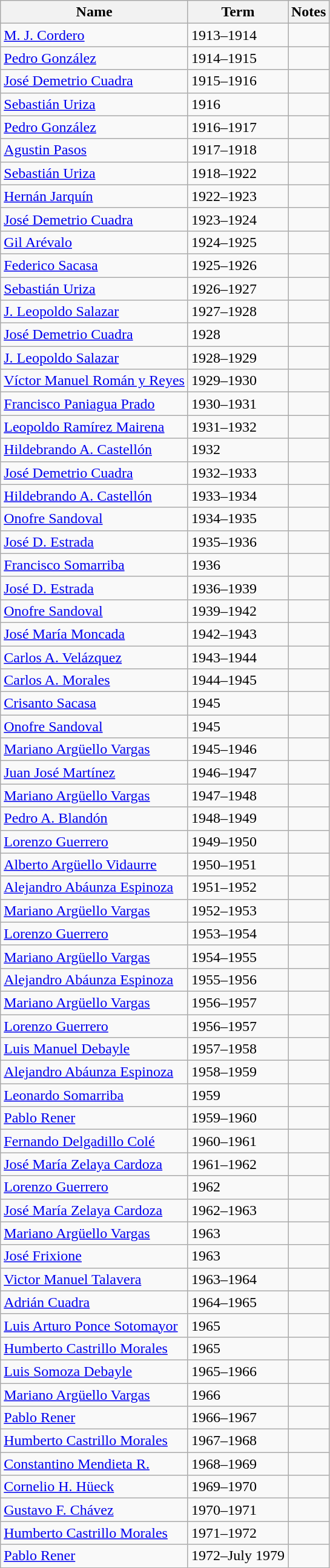<table class="wikitable">
<tr>
<th>Name</th>
<th>Term</th>
<th>Notes</th>
</tr>
<tr>
<td><a href='#'>M. J. Cordero</a></td>
<td>1913–1914</td>
<td></td>
</tr>
<tr>
<td><a href='#'>Pedro González</a></td>
<td>1914–1915</td>
<td></td>
</tr>
<tr>
<td><a href='#'>José Demetrio Cuadra</a></td>
<td>1915–1916</td>
<td></td>
</tr>
<tr>
<td><a href='#'>Sebastián Uriza</a></td>
<td>1916</td>
<td></td>
</tr>
<tr>
<td><a href='#'>Pedro González</a></td>
<td>1916–1917</td>
<td></td>
</tr>
<tr>
<td><a href='#'>Agustin Pasos</a></td>
<td>1917–1918</td>
<td></td>
</tr>
<tr>
<td><a href='#'>Sebastián Uriza</a></td>
<td>1918–1922</td>
<td></td>
</tr>
<tr>
<td><a href='#'>Hernán Jarquín</a></td>
<td>1922–1923</td>
<td></td>
</tr>
<tr>
<td><a href='#'>José Demetrio Cuadra</a></td>
<td>1923–1924</td>
<td></td>
</tr>
<tr>
<td><a href='#'>Gil Arévalo</a></td>
<td>1924–1925</td>
<td></td>
</tr>
<tr>
<td><a href='#'>Federico Sacasa</a></td>
<td>1925–1926</td>
<td></td>
</tr>
<tr>
<td><a href='#'>Sebastián Uriza</a></td>
<td>1926–1927</td>
<td></td>
</tr>
<tr>
<td><a href='#'>J. Leopoldo Salazar</a></td>
<td>1927–1928</td>
<td></td>
</tr>
<tr>
<td><a href='#'>José Demetrio Cuadra</a></td>
<td>1928</td>
<td></td>
</tr>
<tr>
<td><a href='#'>J. Leopoldo Salazar</a></td>
<td>1928–1929</td>
<td></td>
</tr>
<tr>
<td><a href='#'>Víctor Manuel Román y Reyes</a></td>
<td>1929–1930</td>
<td></td>
</tr>
<tr>
<td><a href='#'>Francisco Paniagua Prado</a></td>
<td>1930–1931</td>
<td></td>
</tr>
<tr>
<td><a href='#'>Leopoldo Ramírez Mairena</a></td>
<td>1931–1932</td>
<td></td>
</tr>
<tr>
<td><a href='#'>Hildebrando A. Castellón</a></td>
<td>1932</td>
<td></td>
</tr>
<tr>
<td><a href='#'>José Demetrio Cuadra</a></td>
<td>1932–1933</td>
<td></td>
</tr>
<tr>
<td><a href='#'>Hildebrando A. Castellón</a></td>
<td>1933–1934</td>
<td></td>
</tr>
<tr>
<td><a href='#'>Onofre Sandoval</a></td>
<td>1934–1935</td>
<td></td>
</tr>
<tr>
<td><a href='#'>José D. Estrada</a></td>
<td>1935–1936</td>
<td></td>
</tr>
<tr>
<td><a href='#'>Francisco Somarriba</a></td>
<td>1936</td>
<td></td>
</tr>
<tr>
<td><a href='#'>José D. Estrada</a></td>
<td>1936–1939</td>
<td></td>
</tr>
<tr>
<td><a href='#'>Onofre Sandoval</a></td>
<td>1939–1942</td>
<td></td>
</tr>
<tr>
<td><a href='#'>José María Moncada</a></td>
<td>1942–1943</td>
<td></td>
</tr>
<tr>
<td><a href='#'>Carlos A. Velázquez</a></td>
<td>1943–1944</td>
<td></td>
</tr>
<tr>
<td><a href='#'>Carlos A. Morales</a></td>
<td>1944–1945</td>
<td></td>
</tr>
<tr>
<td><a href='#'>Crisanto Sacasa</a></td>
<td>1945</td>
<td></td>
</tr>
<tr>
<td><a href='#'>Onofre Sandoval</a></td>
<td>1945</td>
<td></td>
</tr>
<tr>
<td><a href='#'>Mariano Argüello Vargas</a></td>
<td>1945–1946</td>
<td></td>
</tr>
<tr>
<td><a href='#'>Juan José Martínez</a></td>
<td>1946–1947</td>
<td></td>
</tr>
<tr>
<td><a href='#'>Mariano Argüello Vargas</a></td>
<td>1947–1948</td>
<td></td>
</tr>
<tr>
<td><a href='#'>Pedro A. Blandón</a></td>
<td>1948–1949</td>
<td></td>
</tr>
<tr>
<td><a href='#'>Lorenzo Guerrero</a></td>
<td>1949–1950</td>
<td></td>
</tr>
<tr>
<td><a href='#'>Alberto Argüello Vidaurre</a></td>
<td>1950–1951</td>
<td></td>
</tr>
<tr>
<td><a href='#'>Alejandro Abáunza Espinoza</a></td>
<td>1951–1952</td>
<td></td>
</tr>
<tr>
<td><a href='#'>Mariano Argüello Vargas</a></td>
<td>1952–1953</td>
<td></td>
</tr>
<tr>
<td><a href='#'>Lorenzo Guerrero</a></td>
<td>1953–1954</td>
<td></td>
</tr>
<tr>
<td><a href='#'>Mariano Argüello Vargas</a></td>
<td>1954–1955</td>
<td></td>
</tr>
<tr>
<td><a href='#'>Alejandro Abáunza Espinoza</a></td>
<td>1955–1956</td>
<td></td>
</tr>
<tr>
<td><a href='#'>Mariano Argüello Vargas</a></td>
<td>1956–1957</td>
<td></td>
</tr>
<tr>
<td><a href='#'>Lorenzo Guerrero</a></td>
<td>1956–1957</td>
<td></td>
</tr>
<tr>
<td><a href='#'>Luis Manuel Debayle</a></td>
<td>1957–1958</td>
<td></td>
</tr>
<tr>
<td><a href='#'>Alejandro Abáunza Espinoza</a></td>
<td>1958–1959</td>
<td></td>
</tr>
<tr>
<td><a href='#'>Leonardo Somarriba</a></td>
<td>1959</td>
<td></td>
</tr>
<tr>
<td><a href='#'>Pablo Rener</a></td>
<td>1959–1960</td>
<td></td>
</tr>
<tr>
<td><a href='#'>Fernando Delgadillo Colé</a></td>
<td>1960–1961</td>
<td></td>
</tr>
<tr>
<td><a href='#'>José María Zelaya Cardoza</a></td>
<td>1961–1962</td>
<td></td>
</tr>
<tr>
<td><a href='#'>Lorenzo Guerrero</a></td>
<td>1962</td>
<td></td>
</tr>
<tr>
<td><a href='#'>José María Zelaya Cardoza</a></td>
<td>1962–1963</td>
<td></td>
</tr>
<tr>
<td><a href='#'>Mariano Argüello Vargas</a></td>
<td>1963</td>
<td></td>
</tr>
<tr>
<td><a href='#'>José Frixione</a></td>
<td>1963</td>
<td></td>
</tr>
<tr>
<td><a href='#'>Victor Manuel Talavera</a></td>
<td>1963–1964</td>
<td></td>
</tr>
<tr>
<td><a href='#'>Adrián Cuadra</a></td>
<td>1964–1965</td>
<td></td>
</tr>
<tr>
<td><a href='#'>Luis Arturo Ponce Sotomayor</a></td>
<td>1965</td>
<td></td>
</tr>
<tr>
<td><a href='#'>Humberto Castrillo Morales</a></td>
<td>1965</td>
<td></td>
</tr>
<tr>
<td><a href='#'>Luis Somoza Debayle</a></td>
<td>1965–1966</td>
<td></td>
</tr>
<tr>
<td><a href='#'>Mariano Argüello Vargas</a></td>
<td>1966</td>
<td></td>
</tr>
<tr>
<td><a href='#'>Pablo Rener</a></td>
<td>1966–1967</td>
<td></td>
</tr>
<tr>
<td><a href='#'>Humberto Castrillo Morales</a></td>
<td>1967–1968</td>
<td></td>
</tr>
<tr>
<td><a href='#'>Constantino Mendieta R.</a></td>
<td>1968–1969</td>
<td></td>
</tr>
<tr>
<td><a href='#'>Cornelio H. Hüeck</a></td>
<td>1969–1970</td>
<td></td>
</tr>
<tr>
<td><a href='#'>Gustavo F. Chávez</a></td>
<td>1970–1971</td>
<td></td>
</tr>
<tr>
<td><a href='#'>Humberto Castrillo Morales</a></td>
<td>1971–1972</td>
<td></td>
</tr>
<tr>
<td><a href='#'>Pablo Rener</a></td>
<td>1972–July 1979</td>
<td></td>
</tr>
</table>
